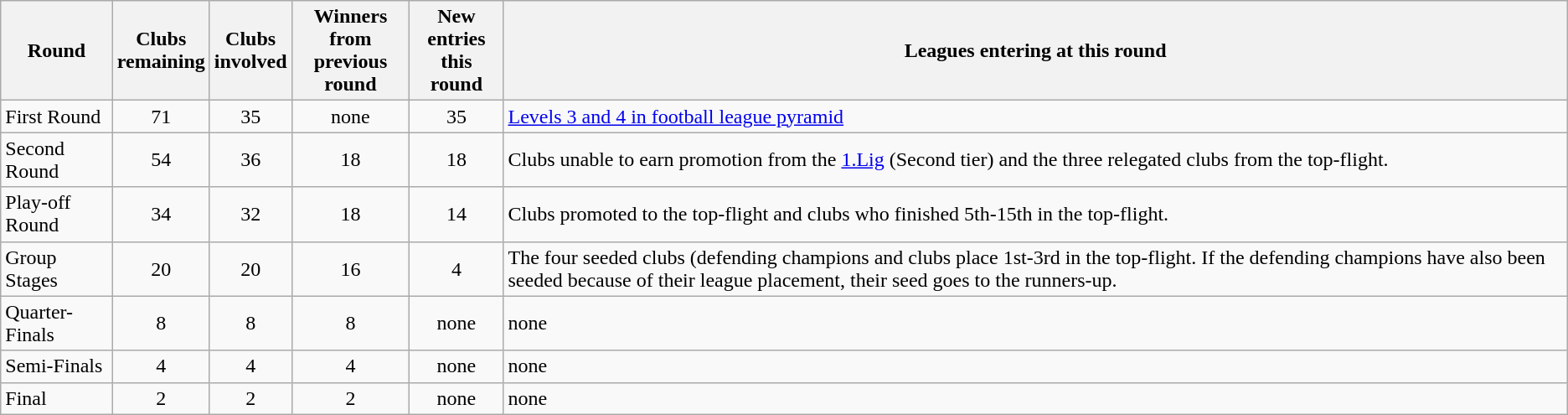<table class="wikitable">
<tr>
<th>Round</th>
<th>Clubs<br>remaining</th>
<th>Clubs<br>involved</th>
<th>Winners from<br>previous round</th>
<th>New entries<br>this round</th>
<th>Leagues entering at this round</th>
</tr>
<tr>
<td>First Round</td>
<td style="text-align:center;">71</td>
<td style="text-align:center;">35</td>
<td style="text-align:center;">none</td>
<td style="text-align:center;">35</td>
<td><a href='#'>Levels 3 and 4 in football league pyramid</a></td>
</tr>
<tr>
<td>Second Round</td>
<td style="text-align:center;">54</td>
<td style="text-align:center;">36</td>
<td style="text-align:center;">18</td>
<td style="text-align:center;">18</td>
<td>Clubs unable to earn promotion from the <a href='#'>1.Lig</a> (Second tier) and the three relegated clubs from the top-flight.</td>
</tr>
<tr>
<td>Play-off Round</td>
<td style="text-align:center;">34</td>
<td style="text-align:center;">32</td>
<td style="text-align:center;">18</td>
<td style="text-align:center;">14</td>
<td>Clubs promoted to the top-flight and clubs who finished 5th-15th in the top-flight.</td>
</tr>
<tr>
<td>Group Stages</td>
<td style="text-align:center;">20</td>
<td style="text-align:center;">20</td>
<td style="text-align:center;">16</td>
<td style="text-align:center;">4</td>
<td>The four seeded clubs (defending champions and clubs place 1st-3rd in the top-flight. If the defending champions have also been seeded because of their league placement, their seed goes to the runners-up.</td>
</tr>
<tr>
<td>Quarter-Finals</td>
<td style="text-align:center;">8</td>
<td style="text-align:center;">8</td>
<td style="text-align:center;">8</td>
<td style="text-align:center;">none</td>
<td>none</td>
</tr>
<tr>
<td>Semi-Finals</td>
<td style="text-align:center;">4</td>
<td style="text-align:center;">4</td>
<td style="text-align:center;">4</td>
<td style="text-align:center;">none</td>
<td>none</td>
</tr>
<tr>
<td>Final</td>
<td style="text-align:center;">2</td>
<td style="text-align:center;">2</td>
<td style="text-align:center;">2</td>
<td style="text-align:center;">none</td>
<td>none</td>
</tr>
</table>
